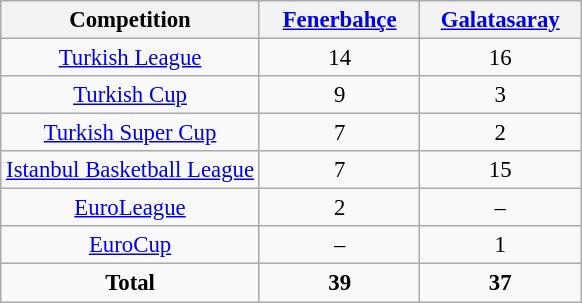<table class="wikitable" style="text-align:center;font-size:95%">
<tr>
<th>Competition</th>
<th width="100"><a href='#'>Fenerbahçe</a></th>
<th width="100"><a href='#'>Galatasaray</a></th>
</tr>
<tr>
<td><a href='#'>Turkish League</a></td>
<td>14</td>
<td>16</td>
</tr>
<tr>
<td><a href='#'>Turkish Cup</a></td>
<td>9</td>
<td>3</td>
</tr>
<tr>
<td><a href='#'>Turkish Super Cup</a></td>
<td>7</td>
<td>2</td>
</tr>
<tr>
<td><a href='#'>Istanbul Basketball League</a></td>
<td>7</td>
<td>15</td>
</tr>
<tr>
<td><a href='#'>EuroLeague</a></td>
<td>2</td>
<td>–</td>
</tr>
<tr>
<td><a href='#'>EuroCup</a></td>
<td>–</td>
<td>1</td>
</tr>
<tr>
<td><strong>Total</strong></td>
<td><strong>39</strong></td>
<td><strong>37</strong></td>
</tr>
</table>
